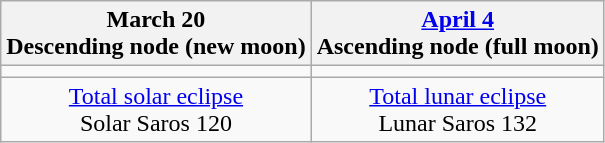<table class="wikitable">
<tr>
<th>March 20<br>Descending node (new moon)<br></th>
<th><a href='#'>April 4</a><br>Ascending node (full moon)<br></th>
</tr>
<tr>
<td></td>
<td></td>
</tr>
<tr align=center>
<td><a href='#'>Total solar eclipse</a><br>Solar Saros 120</td>
<td><a href='#'>Total lunar eclipse</a><br>Lunar Saros 132</td>
</tr>
</table>
